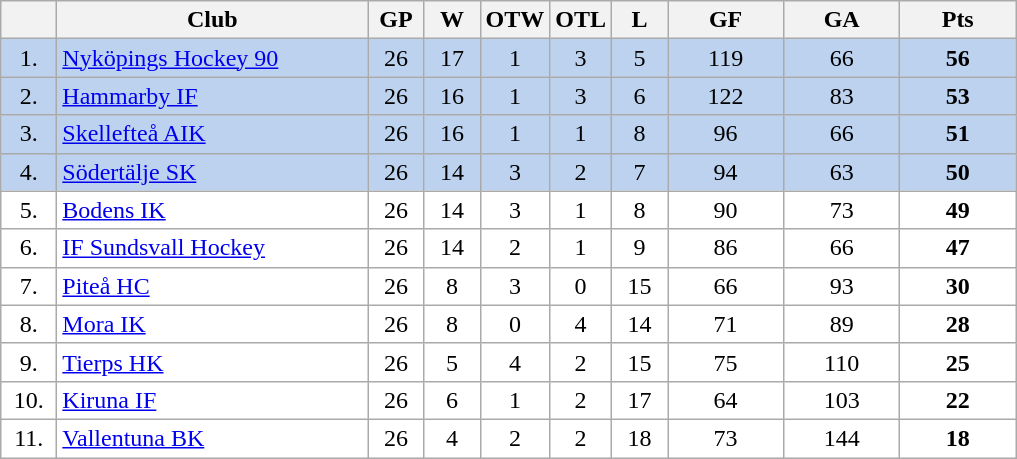<table class="wikitable">
<tr>
<th width="30"></th>
<th width="200">Club</th>
<th width="30">GP</th>
<th width="30">W</th>
<th width="30">OTW</th>
<th width="30">OTL</th>
<th width="30">L</th>
<th width="70">GF</th>
<th width="70">GA</th>
<th width="70">Pts</th>
</tr>
<tr bgcolor="#BCD2EE" align="center">
<td>1.</td>
<td align="left"><a href='#'>Nyköpings Hockey 90</a></td>
<td>26</td>
<td>17</td>
<td>1</td>
<td>3</td>
<td>5</td>
<td>119</td>
<td>66</td>
<td><strong>56</strong></td>
</tr>
<tr bgcolor="#BCD2EE" align="center">
<td>2.</td>
<td align="left"><a href='#'>Hammarby IF</a></td>
<td>26</td>
<td>16</td>
<td>1</td>
<td>3</td>
<td>6</td>
<td>122</td>
<td>83</td>
<td><strong>53</strong></td>
</tr>
<tr bgcolor="#BCD2EE" align="center">
<td>3.</td>
<td align="left"><a href='#'>Skellefteå AIK</a></td>
<td>26</td>
<td>16</td>
<td>1</td>
<td>1</td>
<td>8</td>
<td>96</td>
<td>66</td>
<td><strong>51</strong></td>
</tr>
<tr bgcolor="#BCD2EE" align="center">
<td>4.</td>
<td align="left"><a href='#'>Södertälje SK</a></td>
<td>26</td>
<td>14</td>
<td>3</td>
<td>2</td>
<td>7</td>
<td>94</td>
<td>63</td>
<td><strong>50</strong></td>
</tr>
<tr bgcolor="#FFFFFF" align="center">
<td>5.</td>
<td align="left"><a href='#'>Bodens IK</a></td>
<td>26</td>
<td>14</td>
<td>3</td>
<td>1</td>
<td>8</td>
<td>90</td>
<td>73</td>
<td><strong>49</strong></td>
</tr>
<tr bgcolor="#FFFFFF" align="center">
<td>6.</td>
<td align="left"><a href='#'>IF Sundsvall Hockey</a></td>
<td>26</td>
<td>14</td>
<td>2</td>
<td>1</td>
<td>9</td>
<td>86</td>
<td>66</td>
<td><strong>47</strong></td>
</tr>
<tr bgcolor="#FFFFFF" align="center">
<td>7.</td>
<td align="left"><a href='#'>Piteå HC</a></td>
<td>26</td>
<td>8</td>
<td>3</td>
<td>0</td>
<td>15</td>
<td>66</td>
<td>93</td>
<td><strong>30</strong></td>
</tr>
<tr bgcolor="#FFFFFF" align="center">
<td>8.</td>
<td align="left"><a href='#'>Mora IK</a></td>
<td>26</td>
<td>8</td>
<td>0</td>
<td>4</td>
<td>14</td>
<td>71</td>
<td>89</td>
<td><strong>28</strong></td>
</tr>
<tr bgcolor="#FFFFFF" align="center">
<td>9.</td>
<td align="left"><a href='#'>Tierps HK</a></td>
<td>26</td>
<td>5</td>
<td>4</td>
<td>2</td>
<td>15</td>
<td>75</td>
<td>110</td>
<td><strong>25</strong></td>
</tr>
<tr bgcolor="#FFFFFF" align="center">
<td>10.</td>
<td align="left"><a href='#'>Kiruna IF</a></td>
<td>26</td>
<td>6</td>
<td>1</td>
<td>2</td>
<td>17</td>
<td>64</td>
<td>103</td>
<td><strong>22</strong></td>
</tr>
<tr bgcolor="#FFFFFF" align="center">
<td>11.</td>
<td align="left"><a href='#'>Vallentuna BK</a></td>
<td>26</td>
<td>4</td>
<td>2</td>
<td>2</td>
<td>18</td>
<td>73</td>
<td>144</td>
<td><strong>18</strong></td>
</tr>
</table>
